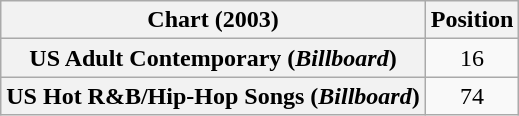<table class="wikitable sortable plainrowheaders">
<tr>
<th>Chart (2003)</th>
<th>Position</th>
</tr>
<tr>
<th scope="row">US Adult Contemporary (<em>Billboard</em>)</th>
<td align="center">16</td>
</tr>
<tr>
<th scope="row">US Hot R&B/Hip-Hop Songs (<em>Billboard</em>)</th>
<td align="center">74</td>
</tr>
</table>
